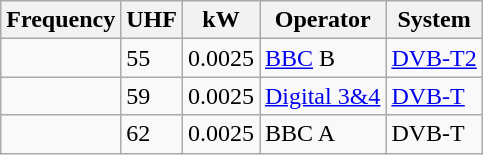<table class="wikitable sortable">
<tr>
<th>Frequency</th>
<th>UHF</th>
<th>kW</th>
<th>Operator</th>
<th>System</th>
</tr>
<tr>
<td></td>
<td>55</td>
<td>0.0025</td>
<td><a href='#'>BBC</a> B</td>
<td><a href='#'>DVB-T2</a></td>
</tr>
<tr>
<td></td>
<td>59</td>
<td>0.0025</td>
<td><a href='#'>Digital 3&4</a></td>
<td><a href='#'>DVB-T</a></td>
</tr>
<tr>
<td></td>
<td>62</td>
<td>0.0025</td>
<td>BBC A</td>
<td>DVB-T</td>
</tr>
</table>
